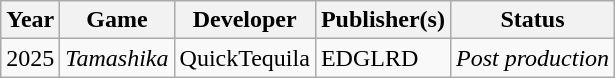<table class="wikitable sortable">
<tr>
<th>Year</th>
<th>Game</th>
<th>Developer</th>
<th>Publisher(s)</th>
<th>Status</th>
</tr>
<tr>
<td style="text-align:left">2025</td>
<td scope="row" style="text-align:left"><em>Tamashika</em></td>
<td>QuickTequila</td>
<td>EDGLRD</td>
<td><em>Post production</em></td>
</tr>
</table>
